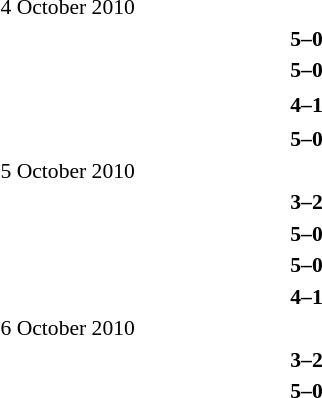<table style="font-size:90%">
<tr>
<td colspan=4>4 October 2010</td>
</tr>
<tr>
<td width=150 align=right></td>
<td width=100 align=center><strong>5–0</strong></td>
<td width=150></td>
</tr>
<tr>
<td align=right></td>
<td width=100 align=center><strong>5–0</strong></td>
<td></td>
</tr>
<tr>
</tr>
<tr>
<td align=right></td>
<td width=100 align=center><strong>4–1</strong></td>
<td></td>
</tr>
<tr>
</tr>
<tr>
<td align=right></td>
<td width=100 align=center><strong>5–0</strong></td>
<td></td>
</tr>
<tr>
<td colspan=4>5 October 2010</td>
</tr>
<tr>
<td align=right></td>
<td width=100 align=center><strong>3–2</strong></td>
<td></td>
</tr>
<tr>
<td width=150 align=right></td>
<td width=100 align=center><strong>5–0</strong></td>
<td width=150></td>
</tr>
<tr>
<td align=right></td>
<td width=100 align=center><strong>5–0</strong></td>
<td></td>
</tr>
<tr>
<td align=right></td>
<td width=100 align=center><strong>4–1</strong></td>
<td></td>
</tr>
<tr>
<td colspan=2>6 October 2010</td>
</tr>
<tr>
<td align=right></td>
<td width=100 align=center><strong>3–2</strong></td>
<td></td>
</tr>
<tr>
<td width=150 align=right></td>
<td width=100 align=center><strong>5–0</strong></td>
<td width=150></td>
</tr>
</table>
